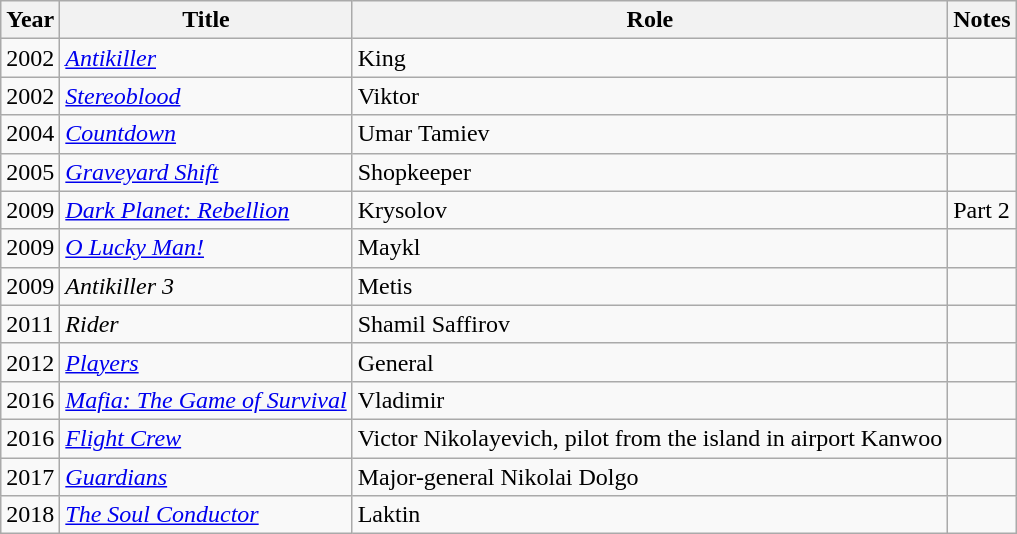<table class="wikitable sortable">
<tr>
<th>Year</th>
<th>Title</th>
<th>Role</th>
<th class="unsortable">Notes</th>
</tr>
<tr>
<td>2002</td>
<td><em><a href='#'>Antikiller</a></em></td>
<td>King</td>
<td></td>
</tr>
<tr>
<td>2002</td>
<td><em><a href='#'>Stereoblood</a></em></td>
<td>Viktor</td>
<td></td>
</tr>
<tr>
<td>2004</td>
<td><em><a href='#'>Countdown</a></em></td>
<td>Umar Tamiev</td>
<td></td>
</tr>
<tr>
<td>2005</td>
<td><em><a href='#'>Graveyard Shift</a></em></td>
<td>Shopkeeper</td>
<td></td>
</tr>
<tr>
<td>2009</td>
<td><em><a href='#'>Dark Planet: Rebellion</a></em></td>
<td>Krysolov</td>
<td>Part 2</td>
</tr>
<tr>
<td>2009</td>
<td><em><a href='#'>O Lucky Man!</a></em></td>
<td>Maykl</td>
<td></td>
</tr>
<tr>
<td>2009</td>
<td><em>Antikiller 3</em></td>
<td>Metis</td>
<td></td>
</tr>
<tr>
<td>2011</td>
<td><em>Rider</em></td>
<td>Shamil Saffirov</td>
<td></td>
</tr>
<tr>
<td>2012</td>
<td><em><a href='#'>Players</a></em></td>
<td>General</td>
<td></td>
</tr>
<tr>
<td>2016</td>
<td><em><a href='#'>Mafia: The Game of Survival</a></em></td>
<td>Vladimir</td>
<td></td>
</tr>
<tr>
<td>2016</td>
<td><em><a href='#'>Flight Crew</a></em></td>
<td>Victor Nikolayevich, pilot from the island in airport Kanwoo</td>
<td></td>
</tr>
<tr>
<td>2017</td>
<td><em><a href='#'>Guardians</a></em></td>
<td>Major-general Nikolai Dolgo</td>
<td></td>
</tr>
<tr>
<td>2018</td>
<td><em><a href='#'>The Soul Conductor</a></em></td>
<td>Laktin</td>
<td></td>
</tr>
</table>
